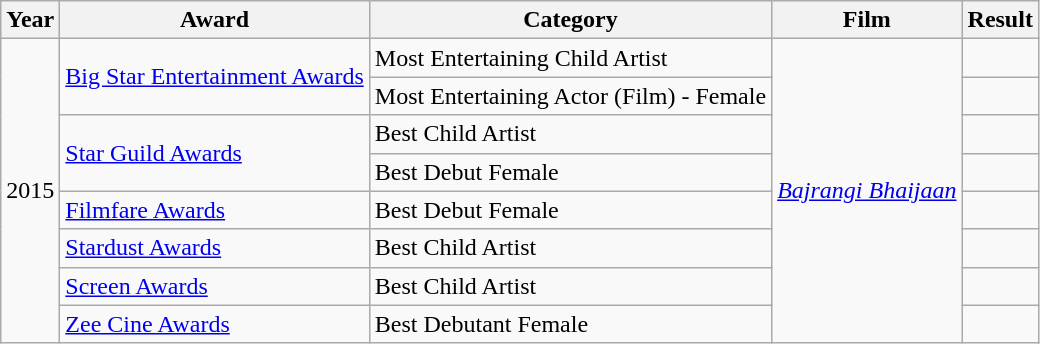<table class="wikitable sortable plainrowheaders">
<tr>
<th scope="col">Year</th>
<th scope="col">Award</th>
<th scope="col">Category</th>
<th scope="col">Film</th>
<th scope="col">Result</th>
</tr>
<tr>
<td rowspan="8">2015</td>
<td rowspan="2"><a href='#'>Big Star Entertainment Awards</a></td>
<td>Most Entertaining Child Artist</td>
<td rowspan="8"><em><a href='#'>Bajrangi Bhaijaan</a></em></td>
<td></td>
</tr>
<tr>
<td>Most Entertaining Actor (Film) - Female</td>
<td></td>
</tr>
<tr>
<td rowspan="2"><a href='#'>Star Guild Awards</a></td>
<td>Best Child Artist</td>
<td></td>
</tr>
<tr>
<td>Best Debut Female</td>
<td></td>
</tr>
<tr>
<td><a href='#'>Filmfare Awards</a></td>
<td>Best Debut Female</td>
<td></td>
</tr>
<tr>
<td><a href='#'>Stardust Awards</a></td>
<td>Best Child Artist</td>
<td></td>
</tr>
<tr>
<td><a href='#'>Screen Awards</a></td>
<td>Best Child Artist</td>
<td></td>
</tr>
<tr>
<td><a href='#'>Zee Cine Awards</a></td>
<td>Best Debutant Female</td>
<td></td>
</tr>
</table>
